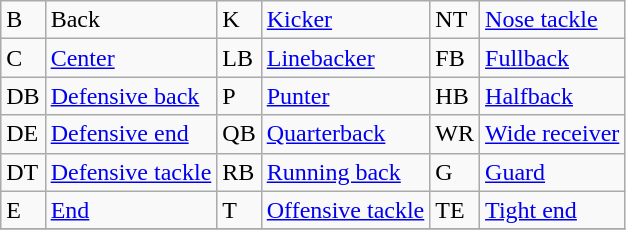<table class="wikitable">
<tr>
<td>B</td>
<td>Back</td>
<td>K</td>
<td><a href='#'>Kicker</a></td>
<td>NT</td>
<td><a href='#'>Nose tackle</a></td>
</tr>
<tr>
<td>C</td>
<td><a href='#'>Center</a></td>
<td>LB</td>
<td><a href='#'>Linebacker</a></td>
<td>FB</td>
<td><a href='#'>Fullback</a></td>
</tr>
<tr>
<td>DB</td>
<td><a href='#'>Defensive back</a></td>
<td>P</td>
<td><a href='#'>Punter</a></td>
<td>HB</td>
<td><a href='#'>Halfback</a></td>
</tr>
<tr>
<td>DE</td>
<td><a href='#'>Defensive end</a></td>
<td>QB</td>
<td><a href='#'>Quarterback</a></td>
<td>WR</td>
<td><a href='#'>Wide receiver</a></td>
</tr>
<tr>
<td>DT</td>
<td><a href='#'>Defensive tackle</a></td>
<td>RB</td>
<td><a href='#'>Running back</a></td>
<td>G</td>
<td><a href='#'>Guard</a></td>
</tr>
<tr>
<td>E</td>
<td><a href='#'>End</a></td>
<td>T</td>
<td><a href='#'>Offensive tackle</a></td>
<td>TE</td>
<td><a href='#'>Tight end</a></td>
</tr>
<tr>
</tr>
</table>
